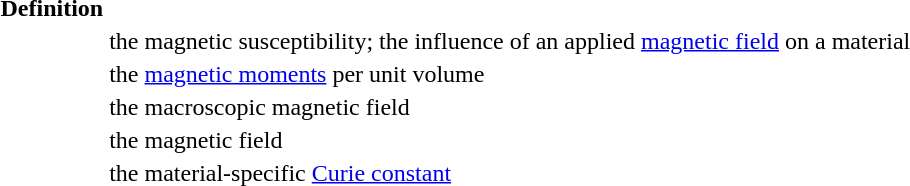<table>
<tr>
<th>Definition</th>
<th></th>
</tr>
<tr>
<td></td>
<td>the magnetic susceptibility; the influence of an applied <a href='#'>magnetic field</a> on a material</td>
</tr>
<tr>
<td></td>
<td>the <a href='#'>magnetic moments</a> per unit volume</td>
</tr>
<tr>
<td></td>
<td>the macroscopic magnetic field</td>
</tr>
<tr>
<td></td>
<td>the magnetic field</td>
</tr>
<tr>
<td></td>
<td>the material-specific <a href='#'>Curie constant</a></td>
</tr>
</table>
